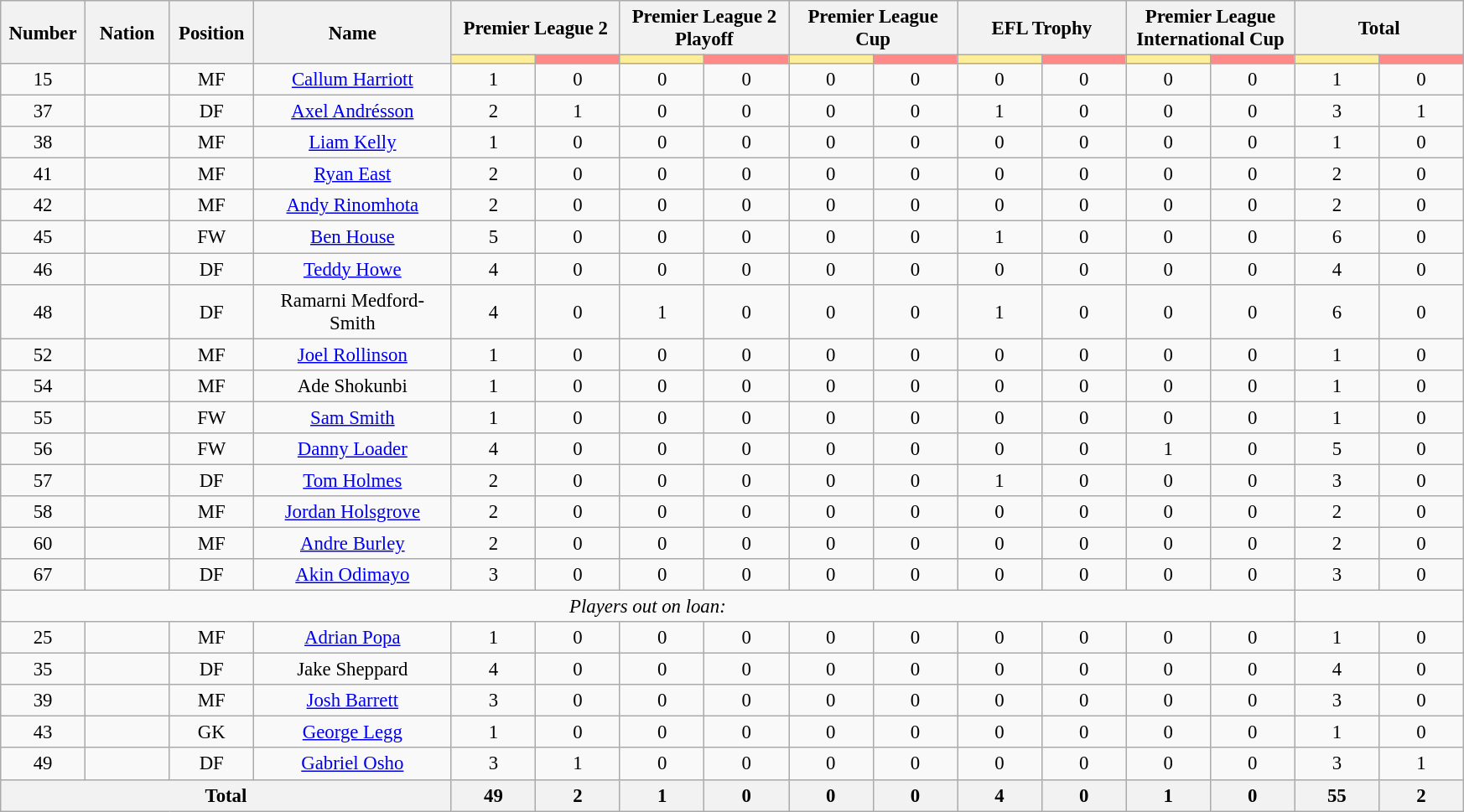<table class="wikitable" style="font-size: 95%; text-align: center;">
<tr>
<th rowspan=2 width=60>Number</th>
<th rowspan=2 width=60>Nation</th>
<th rowspan=2 width=60>Position</th>
<th rowspan=2 width=150>Name</th>
<th colspan=2>Premier League 2</th>
<th colspan=2>Premier League 2 Playoff</th>
<th colspan=2>Premier League Cup</th>
<th colspan=2>EFL Trophy</th>
<th colspan=2>Premier League International Cup</th>
<th colspan=2>Total</th>
</tr>
<tr>
<th style="width:60px; background:#fe9;"></th>
<th style="width:60px; background:#ff8888;"></th>
<th style="width:60px; background:#fe9;"></th>
<th style="width:60px; background:#ff8888;"></th>
<th style="width:60px; background:#fe9;"></th>
<th style="width:60px; background:#ff8888;"></th>
<th style="width:60px; background:#fe9;"></th>
<th style="width:60px; background:#ff8888;"></th>
<th style="width:60px; background:#fe9;"></th>
<th style="width:60px; background:#ff8888;"></th>
<th style="width:60px; background:#fe9;"></th>
<th style="width:60px; background:#ff8888;"></th>
</tr>
<tr>
<td>15</td>
<td></td>
<td>MF</td>
<td><a href='#'>Callum Harriott</a></td>
<td>1</td>
<td>0</td>
<td>0</td>
<td>0</td>
<td>0</td>
<td>0</td>
<td>0</td>
<td>0</td>
<td>0</td>
<td>0</td>
<td>1</td>
<td>0</td>
</tr>
<tr>
<td>37</td>
<td></td>
<td>DF</td>
<td><a href='#'>Axel Andrésson</a></td>
<td>2</td>
<td>1</td>
<td>0</td>
<td>0</td>
<td>0</td>
<td>0</td>
<td>1</td>
<td>0</td>
<td>0</td>
<td>0</td>
<td>3</td>
<td>1</td>
</tr>
<tr>
<td>38</td>
<td></td>
<td>MF</td>
<td><a href='#'>Liam Kelly</a></td>
<td>1</td>
<td>0</td>
<td>0</td>
<td>0</td>
<td>0</td>
<td>0</td>
<td>0</td>
<td>0</td>
<td>0</td>
<td>0</td>
<td>1</td>
<td>0</td>
</tr>
<tr>
<td>41</td>
<td></td>
<td>MF</td>
<td><a href='#'>Ryan East</a></td>
<td>2</td>
<td>0</td>
<td>0</td>
<td>0</td>
<td>0</td>
<td>0</td>
<td>0</td>
<td>0</td>
<td>0</td>
<td>0</td>
<td>2</td>
<td>0</td>
</tr>
<tr>
<td>42</td>
<td></td>
<td>MF</td>
<td><a href='#'>Andy Rinomhota</a></td>
<td>2</td>
<td>0</td>
<td>0</td>
<td>0</td>
<td>0</td>
<td>0</td>
<td>0</td>
<td>0</td>
<td>0</td>
<td>0</td>
<td>2</td>
<td>0</td>
</tr>
<tr>
<td>45</td>
<td></td>
<td>FW</td>
<td><a href='#'>Ben House</a></td>
<td>5</td>
<td>0</td>
<td>0</td>
<td>0</td>
<td>0</td>
<td>0</td>
<td>1</td>
<td>0</td>
<td>0</td>
<td>0</td>
<td>6</td>
<td>0</td>
</tr>
<tr>
<td>46</td>
<td></td>
<td>DF</td>
<td><a href='#'>Teddy Howe</a></td>
<td>4</td>
<td>0</td>
<td>0</td>
<td>0</td>
<td>0</td>
<td>0</td>
<td>0</td>
<td>0</td>
<td>0</td>
<td>0</td>
<td>4</td>
<td>0</td>
</tr>
<tr>
<td>48</td>
<td></td>
<td>DF</td>
<td>Ramarni Medford-Smith</td>
<td>4</td>
<td>0</td>
<td>1</td>
<td>0</td>
<td>0</td>
<td>0</td>
<td>1</td>
<td>0</td>
<td>0</td>
<td>0</td>
<td>6</td>
<td>0</td>
</tr>
<tr>
<td>52</td>
<td></td>
<td>MF</td>
<td><a href='#'>Joel Rollinson</a></td>
<td>1</td>
<td>0</td>
<td>0</td>
<td>0</td>
<td>0</td>
<td>0</td>
<td>0</td>
<td>0</td>
<td>0</td>
<td>0</td>
<td>1</td>
<td>0</td>
</tr>
<tr>
<td>54</td>
<td></td>
<td>MF</td>
<td>Ade Shokunbi</td>
<td>1</td>
<td>0</td>
<td>0</td>
<td>0</td>
<td>0</td>
<td>0</td>
<td>0</td>
<td>0</td>
<td>0</td>
<td>0</td>
<td>1</td>
<td>0</td>
</tr>
<tr>
<td>55</td>
<td></td>
<td>FW</td>
<td><a href='#'>Sam Smith</a></td>
<td>1</td>
<td>0</td>
<td>0</td>
<td>0</td>
<td>0</td>
<td>0</td>
<td>0</td>
<td>0</td>
<td>0</td>
<td>0</td>
<td>1</td>
<td>0</td>
</tr>
<tr>
<td>56</td>
<td></td>
<td>FW</td>
<td><a href='#'>Danny Loader</a></td>
<td>4</td>
<td>0</td>
<td>0</td>
<td>0</td>
<td>0</td>
<td>0</td>
<td>0</td>
<td>0</td>
<td>1</td>
<td>0</td>
<td>5</td>
<td>0</td>
</tr>
<tr>
<td>57</td>
<td></td>
<td>DF</td>
<td><a href='#'>Tom Holmes</a></td>
<td>2</td>
<td>0</td>
<td>0</td>
<td>0</td>
<td>0</td>
<td>0</td>
<td>1</td>
<td>0</td>
<td>0</td>
<td>0</td>
<td>3</td>
<td>0</td>
</tr>
<tr>
<td>58</td>
<td></td>
<td>MF</td>
<td><a href='#'>Jordan Holsgrove</a></td>
<td>2</td>
<td>0</td>
<td>0</td>
<td>0</td>
<td>0</td>
<td>0</td>
<td>0</td>
<td>0</td>
<td>0</td>
<td>0</td>
<td>2</td>
<td>0</td>
</tr>
<tr>
<td>60</td>
<td></td>
<td>MF</td>
<td><a href='#'>Andre Burley</a></td>
<td>2</td>
<td>0</td>
<td>0</td>
<td>0</td>
<td>0</td>
<td>0</td>
<td>0</td>
<td>0</td>
<td>0</td>
<td>0</td>
<td>2</td>
<td>0</td>
</tr>
<tr>
<td>67</td>
<td></td>
<td>DF</td>
<td><a href='#'>Akin Odimayo</a></td>
<td>3</td>
<td>0</td>
<td>0</td>
<td>0</td>
<td>0</td>
<td>0</td>
<td>0</td>
<td>0</td>
<td>0</td>
<td>0</td>
<td>3</td>
<td>0</td>
</tr>
<tr>
<td colspan="14"><em>Players out on loan:</em></td>
</tr>
<tr>
<td>25</td>
<td></td>
<td>MF</td>
<td><a href='#'>Adrian Popa</a></td>
<td>1</td>
<td>0</td>
<td>0</td>
<td>0</td>
<td>0</td>
<td>0</td>
<td>0</td>
<td>0</td>
<td>0</td>
<td>0</td>
<td>1</td>
<td>0</td>
</tr>
<tr>
<td>35</td>
<td></td>
<td>DF</td>
<td>Jake Sheppard</td>
<td>4</td>
<td>0</td>
<td>0</td>
<td>0</td>
<td>0</td>
<td>0</td>
<td>0</td>
<td>0</td>
<td>0</td>
<td>0</td>
<td>4</td>
<td>0</td>
</tr>
<tr>
<td>39</td>
<td></td>
<td>MF</td>
<td><a href='#'>Josh Barrett</a></td>
<td>3</td>
<td>0</td>
<td>0</td>
<td>0</td>
<td>0</td>
<td>0</td>
<td>0</td>
<td>0</td>
<td>0</td>
<td>0</td>
<td>3</td>
<td>0</td>
</tr>
<tr>
<td>43</td>
<td></td>
<td>GK</td>
<td><a href='#'>George Legg</a></td>
<td>1</td>
<td>0</td>
<td>0</td>
<td>0</td>
<td>0</td>
<td>0</td>
<td>0</td>
<td>0</td>
<td>0</td>
<td>0</td>
<td>1</td>
<td>0</td>
</tr>
<tr>
<td>49</td>
<td></td>
<td>DF</td>
<td><a href='#'>Gabriel Osho</a></td>
<td>3</td>
<td>1</td>
<td>0</td>
<td>0</td>
<td>0</td>
<td>0</td>
<td>0</td>
<td>0</td>
<td>0</td>
<td>0</td>
<td>3</td>
<td>1</td>
</tr>
<tr>
<th colspan=4>Total</th>
<th>49</th>
<th>2</th>
<th>1</th>
<th>0</th>
<th>0</th>
<th>0</th>
<th>4</th>
<th>0</th>
<th>1</th>
<th>0</th>
<th>55</th>
<th>2</th>
</tr>
</table>
